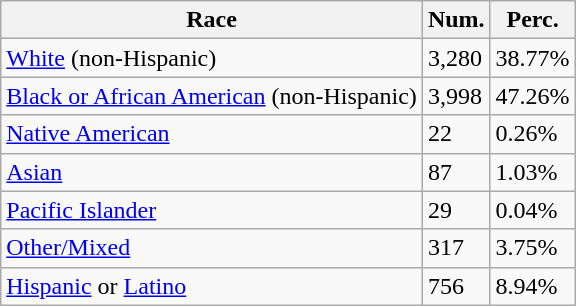<table class="wikitable">
<tr>
<th>Race</th>
<th>Num.</th>
<th>Perc.</th>
</tr>
<tr>
<td><a href='#'>White</a> (non-Hispanic)</td>
<td>3,280</td>
<td>38.77%</td>
</tr>
<tr>
<td><a href='#'>Black or African American</a> (non-Hispanic)</td>
<td>3,998</td>
<td>47.26%</td>
</tr>
<tr>
<td><a href='#'>Native American</a></td>
<td>22</td>
<td>0.26%</td>
</tr>
<tr>
<td><a href='#'>Asian</a></td>
<td>87</td>
<td>1.03%</td>
</tr>
<tr>
<td><a href='#'>Pacific Islander</a></td>
<td>29</td>
<td>0.04%</td>
</tr>
<tr>
<td><a href='#'>Other/Mixed</a></td>
<td>317</td>
<td>3.75%</td>
</tr>
<tr>
<td><a href='#'>Hispanic</a> or <a href='#'>Latino</a></td>
<td>756</td>
<td>8.94%</td>
</tr>
</table>
